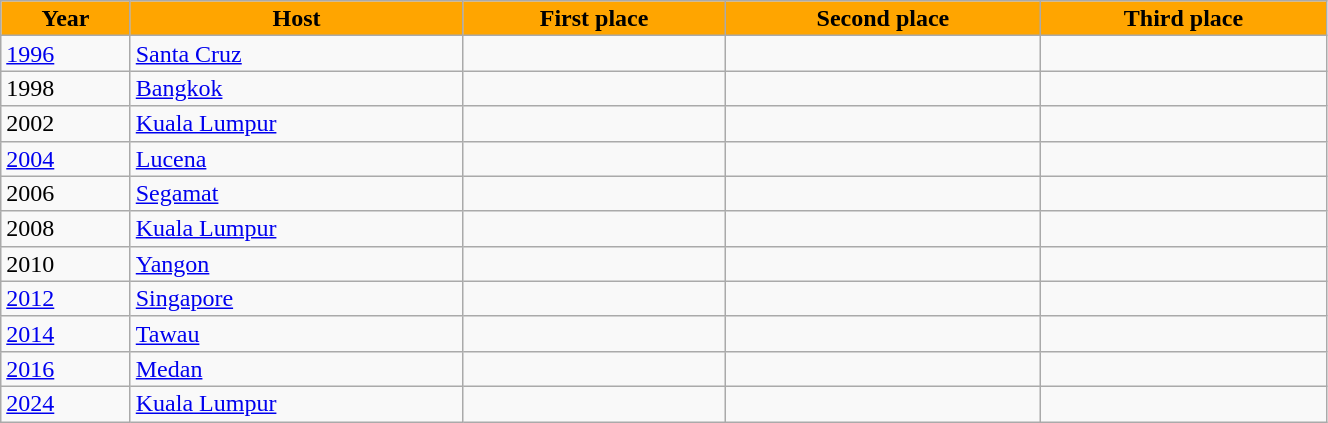<table class="wikitable" style="text-align:left; line-height:16px; width:70%;">
<tr>
<th style="background:#ffa500;">Year</th>
<th style="background:#ffa500;">Host</th>
<th style="background:#ffa500;">First place</th>
<th style="background:#ffa500;">Second place</th>
<th style="background:#ffa500;">Third place</th>
</tr>
<tr>
<td><a href='#'>1996</a></td>
<td> <a href='#'>Santa Cruz</a></td>
<td></td>
<td></td>
<td></td>
</tr>
<tr>
<td 1998 SEABA Under-18 Championship>1998</td>
<td> <a href='#'>Bangkok</a></td>
<td></td>
<td></td>
<td></td>
</tr>
<tr>
<td 2002 SEABA Under-18 Championship>2002</td>
<td> <a href='#'>Kuala Lumpur</a></td>
<td></td>
<td></td>
<td></td>
</tr>
<tr>
<td><a href='#'>2004</a></td>
<td> <a href='#'>Lucena</a></td>
<td></td>
<td></td>
<td></td>
</tr>
<tr>
<td 2006 SEABA Under-18 Championship>2006</td>
<td> <a href='#'>Segamat</a></td>
<td></td>
<td></td>
<td></td>
</tr>
<tr>
<td 2008 SEABA Under-18 Championship>2008</td>
<td> <a href='#'>Kuala Lumpur</a></td>
<td></td>
<td></td>
<td></td>
</tr>
<tr>
<td 2010 SEABA Under-18 Championship>2010</td>
<td> <a href='#'>Yangon</a></td>
<td></td>
<td></td>
<td></td>
</tr>
<tr>
<td><a href='#'>2012</a></td>
<td> <a href='#'>Singapore</a></td>
<td></td>
<td></td>
<td></td>
</tr>
<tr>
<td><a href='#'>2014</a></td>
<td> <a href='#'>Tawau</a></td>
<td></td>
<td></td>
<td></td>
</tr>
<tr>
<td><a href='#'>2016</a></td>
<td> <a href='#'>Medan</a></td>
<td></td>
<td></td>
<td></td>
</tr>
<tr>
<td><a href='#'>2024</a></td>
<td> <a href='#'>Kuala Lumpur</a></td>
<td></td>
<td></td>
<td></td>
</tr>
</table>
